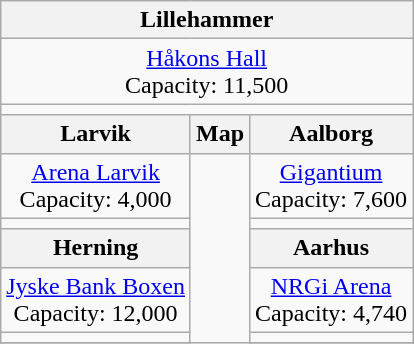<table class="wikitable" style="text-align:center;">
<tr>
<th colspan=3>Lillehammer</th>
</tr>
<tr>
<td colspan=3><a href='#'>Håkons Hall</a><br>Capacity: 11,500</td>
</tr>
<tr>
<td colspan=3></td>
</tr>
<tr>
<th>Larvik</th>
<th>Map</th>
<th>Aalborg</th>
</tr>
<tr>
<td><a href='#'>Arena Larvik</a><br>Capacity: 4,000</td>
<td rowspan=6></td>
<td><a href='#'>Gigantium</a><br>Capacity: 7,600</td>
</tr>
<tr>
<td></td>
<td></td>
</tr>
<tr>
<th>Herning</th>
<th>Aarhus</th>
</tr>
<tr>
<td><a href='#'>Jyske Bank Boxen</a><br>Capacity: 12,000</td>
<td><a href='#'>NRGi Arena</a><br>Capacity: 4,740</td>
</tr>
<tr>
<td></td>
<td></td>
</tr>
<tr>
</tr>
</table>
